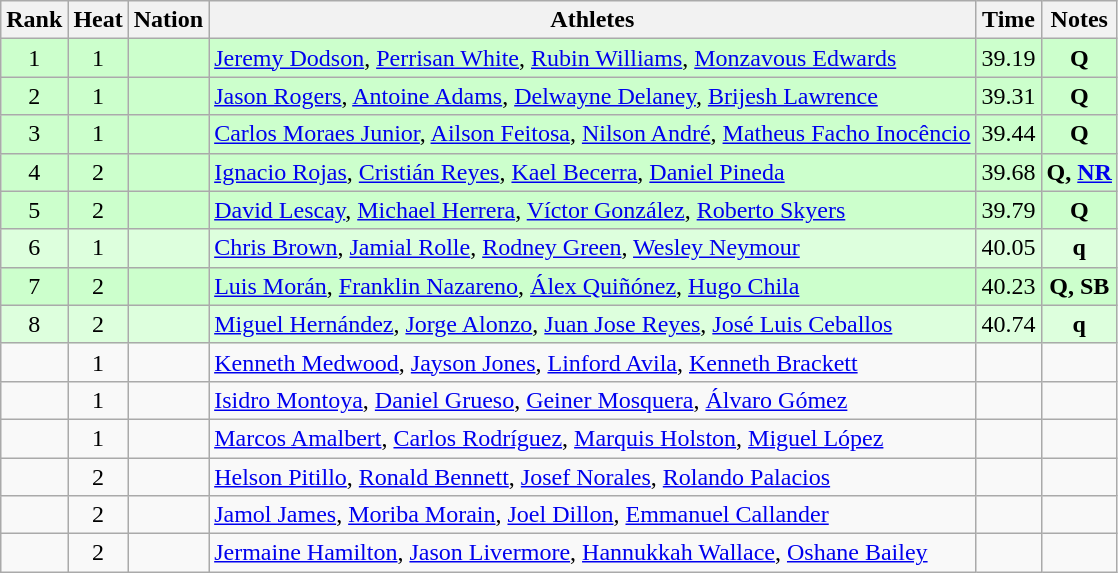<table class="wikitable sortable" style="text-align:center">
<tr>
<th>Rank</th>
<th>Heat</th>
<th>Nation</th>
<th>Athletes</th>
<th>Time</th>
<th>Notes</th>
</tr>
<tr bgcolor=ccffcc>
<td>1</td>
<td>1</td>
<td align=left></td>
<td align=left><a href='#'>Jeremy Dodson</a>, <a href='#'>Perrisan White</a>, <a href='#'>Rubin Williams</a>, <a href='#'>Monzavous Edwards</a></td>
<td>39.19</td>
<td><strong>Q</strong></td>
</tr>
<tr bgcolor=ccffcc>
<td>2</td>
<td>1</td>
<td align=left></td>
<td align=left><a href='#'>Jason Rogers</a>, <a href='#'>Antoine Adams</a>, <a href='#'>Delwayne Delaney</a>, <a href='#'>Brijesh Lawrence</a></td>
<td>39.31</td>
<td><strong>Q</strong></td>
</tr>
<tr bgcolor=ccffcc>
<td>3</td>
<td>1</td>
<td align=left></td>
<td align=left><a href='#'>Carlos Moraes Junior</a>, <a href='#'>Ailson Feitosa</a>, <a href='#'>Nilson André</a>, <a href='#'>Matheus Facho Inocêncio</a></td>
<td>39.44</td>
<td><strong>Q</strong></td>
</tr>
<tr bgcolor=ccffcc>
<td>4</td>
<td>2</td>
<td align=left></td>
<td align=left><a href='#'>Ignacio Rojas</a>, <a href='#'>Cristián Reyes</a>, <a href='#'>Kael Becerra</a>, <a href='#'>Daniel Pineda</a></td>
<td>39.68</td>
<td><strong>Q, <a href='#'>NR</a></strong></td>
</tr>
<tr bgcolor=ccffcc>
<td>5</td>
<td>2</td>
<td align=left></td>
<td align=left><a href='#'>David Lescay</a>, <a href='#'>Michael Herrera</a>, <a href='#'>Víctor González</a>, <a href='#'>Roberto Skyers</a></td>
<td>39.79</td>
<td><strong>Q</strong></td>
</tr>
<tr bgcolor=ddffdd>
<td>6</td>
<td>1</td>
<td align=left></td>
<td align=left><a href='#'>Chris Brown</a>, <a href='#'>Jamial Rolle</a>, <a href='#'>Rodney Green</a>, <a href='#'>Wesley Neymour</a></td>
<td>40.05</td>
<td><strong>q</strong></td>
</tr>
<tr bgcolor=ccffcc>
<td>7</td>
<td>2</td>
<td align=left></td>
<td align=left><a href='#'>Luis Morán</a>, <a href='#'>Franklin Nazareno</a>, <a href='#'>Álex Quiñónez</a>, <a href='#'>Hugo Chila</a></td>
<td>40.23</td>
<td><strong>Q, SB</strong></td>
</tr>
<tr bgcolor=ddffdd>
<td>8</td>
<td>2</td>
<td align=left></td>
<td align=left><a href='#'>Miguel Hernández</a>, <a href='#'>Jorge Alonzo</a>, <a href='#'>Juan Jose Reyes</a>, <a href='#'>José Luis Ceballos</a></td>
<td>40.74</td>
<td><strong>q</strong></td>
</tr>
<tr>
<td></td>
<td>1</td>
<td align=left></td>
<td align=left><a href='#'>Kenneth Medwood</a>, <a href='#'>Jayson Jones</a>, <a href='#'>Linford Avila</a>, <a href='#'>Kenneth Brackett</a></td>
<td><strong></strong></td>
<td></td>
</tr>
<tr>
<td></td>
<td>1</td>
<td align=left></td>
<td align=left><a href='#'>Isidro Montoya</a>, <a href='#'>Daniel Grueso</a>, <a href='#'>Geiner Mosquera</a>, <a href='#'>Álvaro Gómez</a></td>
<td><strong></strong></td>
<td></td>
</tr>
<tr>
<td></td>
<td>1</td>
<td align=left></td>
<td align=left><a href='#'>Marcos Amalbert</a>, <a href='#'>Carlos Rodríguez</a>, <a href='#'>Marquis Holston</a>, <a href='#'>Miguel López</a></td>
<td><strong></strong></td>
<td></td>
</tr>
<tr>
<td></td>
<td>2</td>
<td align=left></td>
<td align=left><a href='#'>Helson Pitillo</a>, <a href='#'>Ronald Bennett</a>, <a href='#'>Josef Norales</a>, <a href='#'>Rolando Palacios</a></td>
<td><strong></strong></td>
<td></td>
</tr>
<tr>
<td></td>
<td>2</td>
<td align=left></td>
<td align=left><a href='#'>Jamol James</a>, <a href='#'>Moriba Morain</a>, <a href='#'>Joel Dillon</a>, <a href='#'>Emmanuel Callander</a></td>
<td><strong></strong></td>
<td></td>
</tr>
<tr>
<td></td>
<td>2</td>
<td align=left></td>
<td align=left><a href='#'>Jermaine Hamilton</a>, <a href='#'>Jason Livermore</a>, <a href='#'>Hannukkah Wallace</a>, <a href='#'>Oshane Bailey</a></td>
<td><strong></strong></td>
<td></td>
</tr>
</table>
